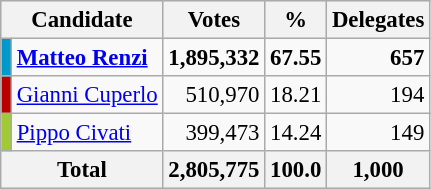<table class="wikitable" style="font-size:95%">
<tr bgcolor="#E9E9E9">
<th rowspan="1" colspan="2">Candidate</th>
<th rowspan="1" colspan="1">Votes</th>
<th rowspan="1" colspan="1">%</th>
<th rowspan="1" colspan="1">Delegates</th>
</tr>
<tr>
<td bgcolor="#0099CC"></td>
<td align="left"><strong><a href='#'>Matteo Renzi</a></strong></td>
<td align="right"><strong>1,895,332</strong></td>
<td align="right"><strong>67.55</strong></td>
<td align="right"><strong>657</strong></td>
</tr>
<tr>
<td bgcolor="#BB0000"></td>
<td align="left"><a href='#'>Gianni Cuperlo</a></td>
<td align="right">510,970</td>
<td align="right">18.21</td>
<td align="right">194</td>
</tr>
<tr>
<td bgcolor="#A1C935"></td>
<td align="left"><a href='#'>Pippo Civati</a></td>
<td align="right">399,473</td>
<td align="right">14.24</td>
<td align="right">149</td>
</tr>
<tr>
<th colspan="2" align="left">Total</th>
<th align="right">2,805,775</th>
<th align="right">100.0</th>
<th align="right">1,000</th>
</tr>
</table>
